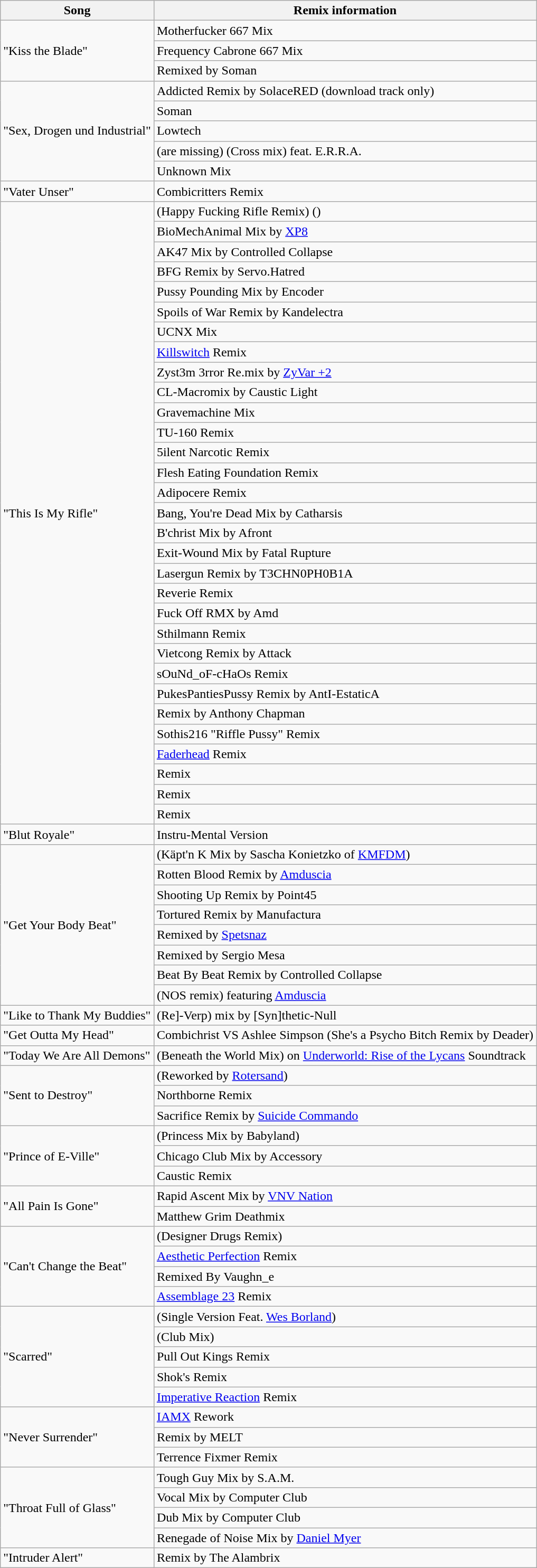<table class="wikitable">
<tr>
<th>Song</th>
<th>Remix information</th>
</tr>
<tr>
<td rowspan="3">"Kiss the Blade"</td>
<td>Motherfucker 667 Mix</td>
</tr>
<tr>
<td>Frequency Cabrone 667 Mix</td>
</tr>
<tr>
<td>Remixed by Soman</td>
</tr>
<tr>
<td rowspan="5">"Sex, Drogen und Industrial"</td>
<td>Addicted Remix by SolaceRED (download track only)</td>
</tr>
<tr>
<td>Soman</td>
</tr>
<tr>
<td>Lowtech</td>
</tr>
<tr>
<td>(are missing) (Cross mix) feat. E.R.R.A.</td>
</tr>
<tr>
<td>Unknown Mix</td>
</tr>
<tr>
<td>"Vater Unser"</td>
<td>Combicritters Remix</td>
</tr>
<tr>
<td rowspan="31">"This Is My Rifle"</td>
<td>(Happy Fucking Rifle Remix) ()</td>
</tr>
<tr>
<td>BioMechAnimal Mix by <a href='#'>XP8</a></td>
</tr>
<tr>
<td>AK47 Mix by Controlled Collapse</td>
</tr>
<tr>
<td>BFG Remix by Servo.Hatred</td>
</tr>
<tr>
<td>Pussy Pounding Mix by Encoder</td>
</tr>
<tr>
<td>Spoils of War Remix by Kandelectra</td>
</tr>
<tr>
<td>UCNX Mix</td>
</tr>
<tr>
<td><a href='#'>Killswitch</a> Remix</td>
</tr>
<tr>
<td>Zyst3m 3rror Re.mix by <a href='#'>ZyVar +2</a></td>
</tr>
<tr>
<td>CL-Macromix by Caustic Light</td>
</tr>
<tr>
<td>Gravemachine Mix</td>
</tr>
<tr>
<td>TU-160 Remix</td>
</tr>
<tr>
<td>5ilent Narcotic Remix</td>
</tr>
<tr>
<td>Flesh Eating Foundation Remix</td>
</tr>
<tr>
<td>Adipocere Remix</td>
</tr>
<tr>
<td>Bang, You're Dead Mix by Catharsis</td>
</tr>
<tr>
<td>B'christ Mix by Afront</td>
</tr>
<tr>
<td>Exit-Wound Mix by Fatal Rupture</td>
</tr>
<tr>
<td>Lasergun Remix by T3CHN0PH0B1A</td>
</tr>
<tr>
<td>Reverie Remix</td>
</tr>
<tr>
<td>Fuck Off RMX by Amd</td>
</tr>
<tr>
<td>Sthilmann Remix</td>
</tr>
<tr>
<td>Vietcong Remix by Attack</td>
</tr>
<tr>
<td>sOuNd_oF-cHaOs Remix</td>
</tr>
<tr>
<td>PukesPantiesPussy Remix by AntI-EstaticA</td>
</tr>
<tr>
<td>Remix by Anthony Chapman</td>
</tr>
<tr>
<td>Sothis216 "Riffle Pussy" Remix</td>
</tr>
<tr>
<td><a href='#'>Faderhead</a> Remix</td>
</tr>
<tr>
<td> Remix</td>
</tr>
<tr>
<td> Remix</td>
</tr>
<tr>
<td> Remix</td>
</tr>
<tr>
<td>"Blut Royale"</td>
<td>Instru-Mental Version</td>
</tr>
<tr>
<td rowspan="8">"Get Your Body Beat"</td>
<td>(Käpt'n K Mix by Sascha Konietzko of <a href='#'>KMFDM</a>)</td>
</tr>
<tr>
<td>Rotten Blood Remix by <a href='#'>Amduscia</a></td>
</tr>
<tr>
<td>Shooting Up Remix by Point45</td>
</tr>
<tr>
<td>Tortured Remix by Manufactura</td>
</tr>
<tr>
<td>Remixed by <a href='#'>Spetsnaz</a></td>
</tr>
<tr>
<td>Remixed by Sergio Mesa</td>
</tr>
<tr>
<td>Beat By Beat Remix by Controlled Collapse</td>
</tr>
<tr>
<td>(NOS remix) featuring <a href='#'>Amduscia</a></td>
</tr>
<tr>
<td>"Like to Thank My Buddies"</td>
<td>(Re]-Verp) mix by [Syn]thetic-Null</td>
</tr>
<tr>
<td>"Get Outta My Head"</td>
<td>Combichrist VS Ashlee Simpson (She's a Psycho Bitch Remix by Deader)</td>
</tr>
<tr>
<td>"Today We Are All Demons"</td>
<td>(Beneath the World Mix) on <a href='#'>Underworld: Rise of the Lycans</a> Soundtrack</td>
</tr>
<tr>
<td rowspan="3">"Sent to Destroy"</td>
<td>(Reworked by <a href='#'>Rotersand</a>)</td>
</tr>
<tr>
<td>Northborne Remix</td>
</tr>
<tr>
<td>Sacrifice Remix by <a href='#'>Suicide Commando</a></td>
</tr>
<tr>
<td rowspan="3">"Prince of E-Ville"</td>
<td>(Princess Mix by Babyland)</td>
</tr>
<tr>
<td>Chicago Club Mix by Accessory</td>
</tr>
<tr>
<td>Caustic Remix</td>
</tr>
<tr>
<td rowspan="2">"All Pain Is Gone"</td>
<td>Rapid Ascent Mix by <a href='#'>VNV Nation</a></td>
</tr>
<tr>
<td>Matthew Grim Deathmix</td>
</tr>
<tr>
<td rowspan="4">"Can't Change the Beat"</td>
<td>(Designer Drugs Remix)</td>
</tr>
<tr>
<td><a href='#'>Aesthetic Perfection</a> Remix</td>
</tr>
<tr>
<td>Remixed By Vaughn_e</td>
</tr>
<tr>
<td><a href='#'>Assemblage 23</a> Remix</td>
</tr>
<tr>
<td rowspan="5">"Scarred"</td>
<td>(Single Version Feat. <a href='#'>Wes Borland</a>)</td>
</tr>
<tr>
<td>(Club Mix)</td>
</tr>
<tr>
<td>Pull Out Kings Remix</td>
</tr>
<tr>
<td>Shok's  Remix</td>
</tr>
<tr>
<td><a href='#'>Imperative Reaction</a> Remix</td>
</tr>
<tr>
<td rowspan="3">"Never Surrender"</td>
<td><a href='#'>IAMX</a> Rework</td>
</tr>
<tr>
<td>Remix by MELT</td>
</tr>
<tr>
<td>Terrence Fixmer Remix</td>
</tr>
<tr>
<td rowspan="4">"Throat Full of Glass"</td>
<td>Tough Guy Mix by S.A.M.</td>
</tr>
<tr>
<td>Vocal Mix by Computer Club</td>
</tr>
<tr>
<td>Dub Mix by Computer Club</td>
</tr>
<tr>
<td>Renegade of Noise Mix by <a href='#'>Daniel Myer</a></td>
</tr>
<tr>
<td>"Intruder Alert"</td>
<td>Remix by The Alambrix</td>
</tr>
</table>
